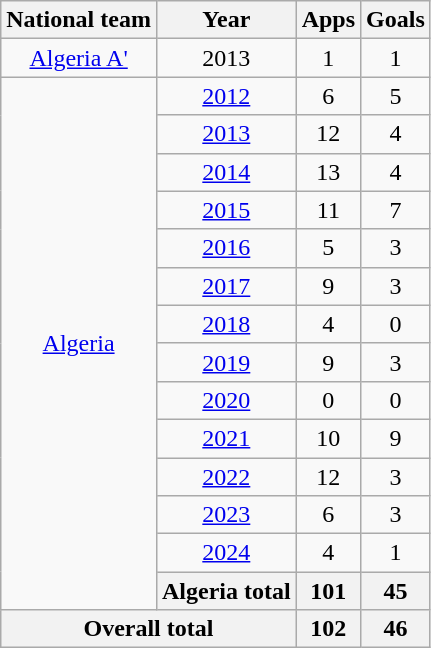<table class="wikitable" style="text-align:center">
<tr>
<th>National team</th>
<th>Year</th>
<th>Apps</th>
<th>Goals</th>
</tr>
<tr>
<td><a href='#'>Algeria A'</a></td>
<td>2013</td>
<td>1</td>
<td>1</td>
</tr>
<tr>
<td rowspan="14"><a href='#'>Algeria</a></td>
<td><a href='#'>2012</a></td>
<td>6</td>
<td>5</td>
</tr>
<tr>
<td><a href='#'>2013</a></td>
<td>12</td>
<td>4</td>
</tr>
<tr>
<td><a href='#'>2014</a></td>
<td>13</td>
<td>4</td>
</tr>
<tr>
<td><a href='#'>2015</a></td>
<td>11</td>
<td>7</td>
</tr>
<tr>
<td><a href='#'>2016</a></td>
<td>5</td>
<td>3</td>
</tr>
<tr>
<td><a href='#'>2017</a></td>
<td>9</td>
<td>3</td>
</tr>
<tr>
<td><a href='#'>2018</a></td>
<td>4</td>
<td>0</td>
</tr>
<tr>
<td><a href='#'>2019</a></td>
<td>9</td>
<td>3</td>
</tr>
<tr>
<td><a href='#'>2020</a></td>
<td>0</td>
<td>0</td>
</tr>
<tr>
<td><a href='#'>2021</a></td>
<td>10</td>
<td>9</td>
</tr>
<tr>
<td><a href='#'>2022</a></td>
<td>12</td>
<td>3</td>
</tr>
<tr>
<td><a href='#'>2023</a></td>
<td>6</td>
<td>3</td>
</tr>
<tr>
<td><a href='#'>2024</a></td>
<td>4</td>
<td>1</td>
</tr>
<tr>
<th>Algeria total</th>
<th>101</th>
<th>45</th>
</tr>
<tr>
<th colspan="2">Overall total</th>
<th>102</th>
<th>46</th>
</tr>
</table>
